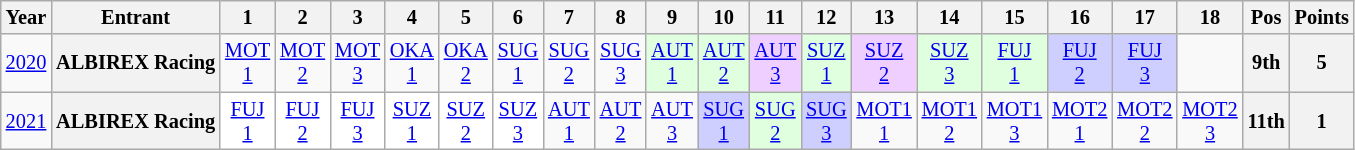<table class="wikitable" style="text-align:center; font-size:85%">
<tr>
<th>Year</th>
<th>Entrant</th>
<th>1</th>
<th>2</th>
<th>3</th>
<th>4</th>
<th>5</th>
<th>6</th>
<th>7</th>
<th>8</th>
<th>9</th>
<th>10</th>
<th>11</th>
<th>12</th>
<th>13</th>
<th>14</th>
<th>15</th>
<th>16</th>
<th>17</th>
<th>18</th>
<th>Pos</th>
<th>Points</th>
</tr>
<tr>
<td><a href='#'>2020</a></td>
<th nowrap>ALBIREX Racing</th>
<td style="background:#;"><a href='#'>MOT<br>1</a></td>
<td style="background:#;"><a href='#'>MOT<br>2</a></td>
<td style="background:#;"><a href='#'>MOT<br>3</a></td>
<td style="background:#;"><a href='#'>OKA<br>1</a></td>
<td style="background:#;"><a href='#'>OKA<br>2</a></td>
<td style="background:#;"><a href='#'>SUG<br>1</a></td>
<td style="background:#;"><a href='#'>SUG<br>2</a></td>
<td style="background:#;"><a href='#'>SUG<br>3</a></td>
<td style="background:#DFFFDF;"><a href='#'>AUT<br>1</a><br></td>
<td style="background:#DFFFDF;"><a href='#'>AUT<br>2</a><br></td>
<td style="background:#EFCFFF;"><a href='#'>AUT<br>3</a><br></td>
<td style="background:#DFFFDF;"><a href='#'>SUZ<br>1</a><br></td>
<td style="background:#EFCFFF;"><a href='#'>SUZ<br>2</a><br></td>
<td style="background:#DFFFDF;"><a href='#'>SUZ<br>3</a><br></td>
<td style="background:#DFFFDF;"><a href='#'>FUJ<br>1</a><br></td>
<td style="background:#CFCFFF;"><a href='#'>FUJ<br>2</a><br></td>
<td style="background:#CFCFFF;"><a href='#'>FUJ<br>3</a><br></td>
<td></td>
<th>9th</th>
<th>5</th>
</tr>
<tr>
<td><a href='#'>2021</a></td>
<th nowrap>ALBIREX Racing</th>
<td style="background:#FFFFFF;"><a href='#'>FUJ<br>1</a><br></td>
<td style="background:#FFFFFF;"><a href='#'>FUJ<br>2</a><br></td>
<td style="background:#FFFFFF;"><a href='#'>FUJ<br>3</a><br></td>
<td style="background:#FFFFFF;"><a href='#'>SUZ<br>1</a><br></td>
<td style="background:#FFFFFF;"><a href='#'>SUZ<br>2</a><br></td>
<td style="background:#FFFFFF;"><a href='#'>SUZ<br>3</a><br></td>
<td style="background:#;"><a href='#'>AUT<br>1</a></td>
<td style="background:#;"><a href='#'>AUT<br>2</a></td>
<td style="background:#;"><a href='#'>AUT<br>3</a></td>
<td style="background:#CFCFFF;"><a href='#'>SUG<br>1</a><br></td>
<td style="background:#DFFFDF;"><a href='#'>SUG<br>2</a><br></td>
<td style="background:#CFCFFF;"><a href='#'>SUG<br>3</a><br></td>
<td style="background:#;"><a href='#'>MOT1<br>1</a></td>
<td style="background:#;"><a href='#'>MOT1<br>2</a></td>
<td style="background:#;"><a href='#'>MOT1<br>3</a></td>
<td style="background:#;"><a href='#'>MOT2<br>1</a></td>
<td style="background:#;"><a href='#'>MOT2<br>2</a></td>
<td style="background:#;"><a href='#'>MOT2<br>3</a></td>
<th>11th</th>
<th>1</th>
</tr>
</table>
